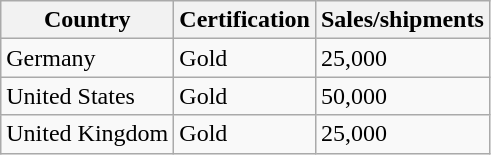<table class="wikitable">
<tr>
<th align="left">Country</th>
<th align="left">Certification</th>
<th align="left">Sales/shipments</th>
</tr>
<tr>
<td>Germany</td>
<td>Gold</td>
<td>25,000</td>
</tr>
<tr>
<td>United States</td>
<td>Gold</td>
<td>50,000</td>
</tr>
<tr>
<td>United Kingdom</td>
<td>Gold</td>
<td>25,000</td>
</tr>
</table>
